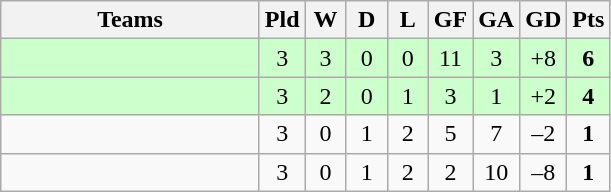<table class="wikitable" style="text-align: center;">
<tr>
<th width=165>Teams</th>
<th width=20>Pld</th>
<th width=20>W</th>
<th width=20>D</th>
<th width=20>L</th>
<th width=20>GF</th>
<th width=20>GA</th>
<th width=20>GD</th>
<th width=20>Pts</th>
</tr>
<tr align=center style="background:#ccffcc;">
<td style="text-align:left;"></td>
<td>3</td>
<td>3</td>
<td>0</td>
<td>0</td>
<td>11</td>
<td>3</td>
<td>+8</td>
<td><strong>6</strong></td>
</tr>
<tr align=center style="background:#ccffcc;">
<td style="text-align:left;"></td>
<td>3</td>
<td>2</td>
<td>0</td>
<td>1</td>
<td>3</td>
<td>1</td>
<td>+2</td>
<td><strong>4</strong></td>
</tr>
<tr align=center>
<td style="text-align:left;"></td>
<td>3</td>
<td>0</td>
<td>1</td>
<td>2</td>
<td>5</td>
<td>7</td>
<td>–2</td>
<td><strong>1</strong></td>
</tr>
<tr align=center>
<td style="text-align:left;"></td>
<td>3</td>
<td>0</td>
<td>1</td>
<td>2</td>
<td>2</td>
<td>10</td>
<td>–8</td>
<td><strong>1</strong></td>
</tr>
</table>
